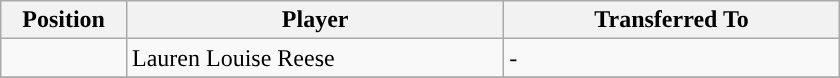<table class="wikitable sortable" style="width:35em; text-align:center; font-size:100%; text-align:left;">
<tr>
<th style="width:15%;">Position</th>
<th style="width:45%;">Player</th>
<th style="width:40%;">Transferred To</th>
</tr>
<tr>
<td></td>
<td> Lauren Louise Reese</td>
<td>-</td>
</tr>
<tr>
</tr>
</table>
